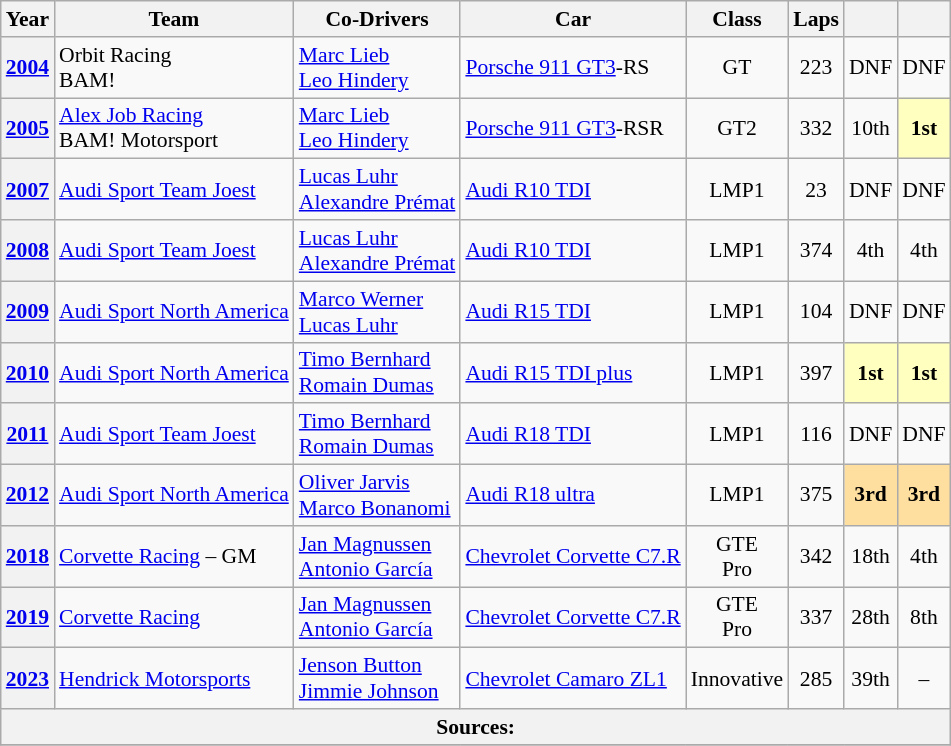<table class="wikitable" style="text-align:center; font-size:90%">
<tr>
<th>Year</th>
<th>Team</th>
<th>Co-Drivers</th>
<th>Car</th>
<th>Class</th>
<th>Laps</th>
<th></th>
<th></th>
</tr>
<tr>
<th><a href='#'>2004</a></th>
<td align="left"> Orbit Racing<br> BAM!</td>
<td align="left"> <a href='#'>Marc Lieb</a><br> <a href='#'>Leo Hindery</a></td>
<td align="left"><a href='#'>Porsche 911 GT3</a>-RS</td>
<td>GT</td>
<td>223</td>
<td>DNF</td>
<td>DNF</td>
</tr>
<tr>
<th><a href='#'>2005</a></th>
<td align="left"> <a href='#'>Alex Job Racing</a><br> BAM! Motorsport</td>
<td align="left"> <a href='#'>Marc Lieb</a><br> <a href='#'>Leo Hindery</a></td>
<td align="left"><a href='#'>Porsche 911 GT3</a>-RSR</td>
<td>GT2</td>
<td>332</td>
<td>10th</td>
<td style="background:#FFFFBF;"><strong>1st</strong></td>
</tr>
<tr>
<th><a href='#'>2007</a></th>
<td align="left"> <a href='#'>Audi Sport Team Joest</a></td>
<td align="left"> <a href='#'>Lucas Luhr</a><br> <a href='#'>Alexandre Prémat</a></td>
<td align="left"><a href='#'>Audi R10 TDI</a></td>
<td>LMP1</td>
<td>23</td>
<td>DNF</td>
<td>DNF</td>
</tr>
<tr>
<th><a href='#'>2008</a></th>
<td align="left"> <a href='#'>Audi Sport Team Joest</a></td>
<td align="left"> <a href='#'>Lucas Luhr</a><br> <a href='#'>Alexandre Prémat</a></td>
<td align="left"><a href='#'>Audi R10 TDI</a></td>
<td>LMP1</td>
<td>374</td>
<td>4th</td>
<td>4th</td>
</tr>
<tr>
<th><a href='#'>2009</a></th>
<td align="left"> <a href='#'>Audi Sport North America</a></td>
<td align="left"> <a href='#'>Marco Werner</a><br> <a href='#'>Lucas Luhr</a></td>
<td align="left"><a href='#'>Audi R15 TDI</a></td>
<td>LMP1</td>
<td>104</td>
<td>DNF</td>
<td>DNF</td>
</tr>
<tr>
<th><a href='#'>2010</a></th>
<td align="left"> <a href='#'>Audi Sport North America</a></td>
<td align="left"> <a href='#'>Timo Bernhard</a><br> <a href='#'>Romain Dumas</a></td>
<td align="left"><a href='#'>Audi R15 TDI plus</a></td>
<td>LMP1</td>
<td>397</td>
<td style="background:#FFFFBF;"><strong>1st</strong></td>
<td style="background:#FFFFBF;"><strong>1st</strong></td>
</tr>
<tr>
<th><a href='#'>2011</a></th>
<td align="left"> <a href='#'>Audi Sport Team Joest</a></td>
<td align="left"> <a href='#'>Timo Bernhard</a><br> <a href='#'>Romain Dumas</a></td>
<td align="left"><a href='#'>Audi R18 TDI</a></td>
<td>LMP1</td>
<td>116</td>
<td>DNF</td>
<td>DNF</td>
</tr>
<tr>
<th><a href='#'>2012</a></th>
<td align="left"> <a href='#'>Audi Sport North America</a></td>
<td align="left"> <a href='#'>Oliver Jarvis</a><br> <a href='#'>Marco Bonanomi</a></td>
<td align="left"><a href='#'>Audi R18 ultra</a></td>
<td>LMP1</td>
<td>375</td>
<td style="background:#FFDF9F;"><strong>3rd</strong></td>
<td style="background:#FFDF9F;"><strong>3rd</strong></td>
</tr>
<tr>
<th><a href='#'>2018</a></th>
<td align="left"> <a href='#'>Corvette Racing</a> – GM</td>
<td align="left"> <a href='#'>Jan Magnussen</a><br> <a href='#'>Antonio García</a></td>
<td align="left"><a href='#'>Chevrolet Corvette C7.R</a></td>
<td>GTE<br>Pro</td>
<td>342</td>
<td>18th</td>
<td>4th</td>
</tr>
<tr>
<th><a href='#'>2019</a></th>
<td align="left"> <a href='#'>Corvette Racing</a></td>
<td align="left"> <a href='#'>Jan Magnussen</a><br> <a href='#'>Antonio García</a></td>
<td align="left"><a href='#'>Chevrolet Corvette C7.R</a></td>
<td>GTE<br>Pro</td>
<td>337</td>
<td>28th</td>
<td>8th</td>
</tr>
<tr>
<th><a href='#'>2023</a></th>
<td align="left"> <a href='#'>Hendrick Motorsports</a></td>
<td align="left"> <a href='#'>Jenson Button</a><br> <a href='#'>Jimmie Johnson</a></td>
<td align="left"><a href='#'>Chevrolet Camaro ZL1</a></td>
<td>Innovative</td>
<td>285</td>
<td>39th</td>
<td>–</td>
</tr>
<tr>
<th colspan="8">Sources:</th>
</tr>
<tr>
</tr>
</table>
